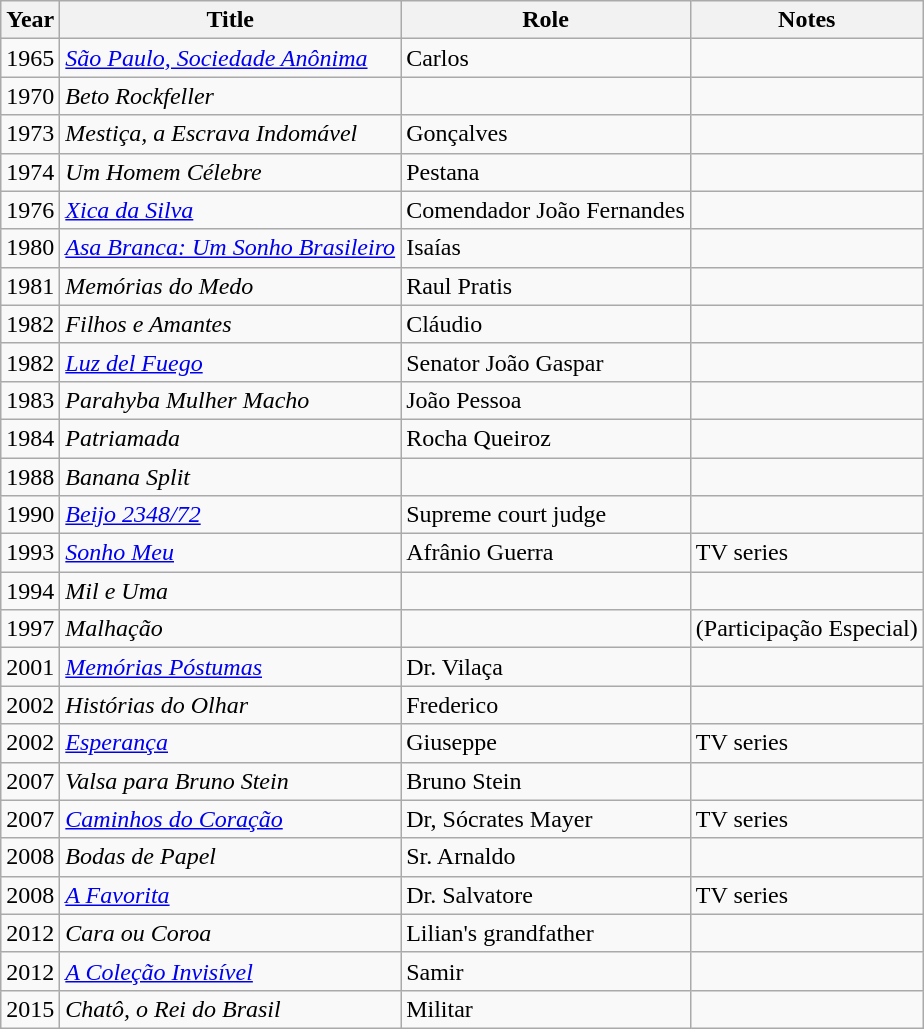<table class="wikitable">
<tr>
<th>Year</th>
<th>Title</th>
<th>Role</th>
<th>Notes</th>
</tr>
<tr>
<td>1965</td>
<td><em><a href='#'>São Paulo, Sociedade Anônima</a></em></td>
<td>Carlos</td>
<td></td>
</tr>
<tr>
<td>1970</td>
<td><em>Beto Rockfeller</em></td>
<td></td>
<td></td>
</tr>
<tr>
<td>1973</td>
<td><em>Mestiça, a Escrava Indomável</em></td>
<td>Gonçalves</td>
<td></td>
</tr>
<tr>
<td>1974</td>
<td><em>Um Homem Célebre</em></td>
<td>Pestana</td>
<td></td>
</tr>
<tr>
<td>1976</td>
<td><em><a href='#'>Xica da Silva</a></em></td>
<td>Comendador João Fernandes</td>
<td></td>
</tr>
<tr>
<td>1980</td>
<td><em><a href='#'>Asa Branca: Um Sonho Brasileiro</a></em></td>
<td>Isaías</td>
<td></td>
</tr>
<tr>
<td>1981</td>
<td><em>Memórias do Medo</em></td>
<td>Raul Pratis</td>
<td></td>
</tr>
<tr>
<td>1982</td>
<td><em>Filhos e Amantes</em></td>
<td>Cláudio</td>
<td></td>
</tr>
<tr>
<td>1982</td>
<td><em><a href='#'>Luz del Fuego</a></em></td>
<td>Senator João Gaspar</td>
<td></td>
</tr>
<tr>
<td>1983</td>
<td><em>Parahyba Mulher Macho</em></td>
<td>João Pessoa</td>
<td></td>
</tr>
<tr>
<td>1984</td>
<td><em>Patriamada</em></td>
<td>Rocha Queiroz</td>
<td></td>
</tr>
<tr>
<td>1988</td>
<td><em>Banana Split</em></td>
<td></td>
<td></td>
</tr>
<tr>
<td>1990</td>
<td><em><a href='#'>Beijo 2348/72</a></em></td>
<td>Supreme court judge</td>
<td></td>
</tr>
<tr>
<td>1993</td>
<td><em><a href='#'>Sonho Meu</a></em></td>
<td>Afrânio Guerra</td>
<td>TV series</td>
</tr>
<tr>
<td>1994</td>
<td><em>Mil e Uma</em></td>
<td></td>
<td></td>
</tr>
<tr>
<td>1997</td>
<td><em>Malhação</em></td>
<td></td>
<td>(Participação Especial)</td>
</tr>
<tr>
<td>2001</td>
<td><em><a href='#'>Memórias Póstumas</a></em></td>
<td>Dr. Vilaça</td>
<td></td>
</tr>
<tr>
<td>2002</td>
<td><em>Histórias do Olhar</em></td>
<td>Frederico</td>
<td></td>
</tr>
<tr>
<td>2002</td>
<td><em><a href='#'>Esperança</a></em></td>
<td>Giuseppe</td>
<td>TV series</td>
</tr>
<tr>
<td>2007</td>
<td><em>Valsa para Bruno Stein</em></td>
<td>Bruno Stein</td>
<td></td>
</tr>
<tr>
<td>2007</td>
<td><em><a href='#'>Caminhos do Coração</a></em></td>
<td>Dr, Sócrates Mayer</td>
<td>TV series</td>
</tr>
<tr>
<td>2008</td>
<td><em>Bodas de Papel</em></td>
<td>Sr. Arnaldo</td>
<td></td>
</tr>
<tr>
<td>2008</td>
<td><em><a href='#'>A Favorita</a></em></td>
<td>Dr. Salvatore</td>
<td>TV series</td>
</tr>
<tr>
<td>2012</td>
<td><em>Cara ou Coroa</em></td>
<td>Lilian's grandfather</td>
<td></td>
</tr>
<tr>
<td>2012</td>
<td><em><a href='#'>A Coleção Invisível</a></em></td>
<td>Samir</td>
<td></td>
</tr>
<tr>
<td>2015</td>
<td><em>Chatô, o Rei do Brasil</em></td>
<td>Militar</td>
<td></td>
</tr>
</table>
